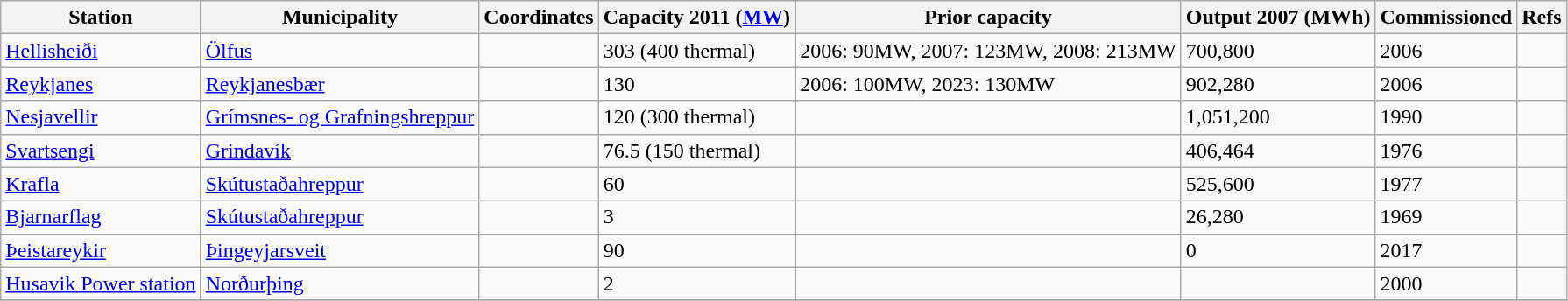<table class="wikitable sortable">
<tr>
<th>Station</th>
<th>Municipality</th>
<th>Coordinates </th>
<th>Capacity 2011 (<a href='#'>MW</a>)</th>
<th>Prior capacity</th>
<th>Output 2007 (MWh)</th>
<th>Commissioned</th>
<th>Refs</th>
</tr>
<tr>
<td><a href='#'>Hellisheiði</a></td>
<td><a href='#'>Ölfus</a></td>
<td></td>
<td>303 (400 thermal)</td>
<td>2006: 90MW, 2007: 123MW, 2008: 213MW</td>
<td>700,800</td>
<td>2006</td>
<td></td>
</tr>
<tr>
<td><a href='#'>Reykjanes</a></td>
<td><a href='#'>Reykjanesbær</a></td>
<td></td>
<td>130</td>
<td>2006: 100MW, 2023: 130MW</td>
<td>902,280</td>
<td>2006</td>
<td></td>
</tr>
<tr>
<td><a href='#'>Nesjavellir</a></td>
<td><a href='#'>Grímsnes- og Grafningshreppur</a></td>
<td></td>
<td>120 (300 thermal)</td>
<td></td>
<td>1,051,200</td>
<td>1990</td>
<td></td>
</tr>
<tr>
<td><a href='#'>Svartsengi</a></td>
<td><a href='#'>Grindavík</a></td>
<td></td>
<td>76.5 (150 thermal)</td>
<td></td>
<td>406,464</td>
<td>1976</td>
<td></td>
</tr>
<tr>
<td><a href='#'>Krafla</a></td>
<td><a href='#'>Skútustaðahreppur</a></td>
<td></td>
<td>60</td>
<td></td>
<td>525,600</td>
<td>1977</td>
<td></td>
</tr>
<tr>
<td><a href='#'>Bjarnarflag</a></td>
<td><a href='#'>Skútustaðahreppur</a></td>
<td></td>
<td>3</td>
<td></td>
<td>26,280</td>
<td>1969</td>
<td></td>
</tr>
<tr>
<td><a href='#'>Þeistareykir</a></td>
<td><a href='#'>Þingeyjarsveit</a></td>
<td></td>
<td>90</td>
<td></td>
<td>0</td>
<td>2017</td>
<td></td>
</tr>
<tr>
<td><a href='#'>Husavik Power station</a></td>
<td><a href='#'>Norðurþing</a></td>
<td></td>
<td>2</td>
<td></td>
<td></td>
<td>2000</td>
<td></td>
</tr>
<tr>
</tr>
</table>
